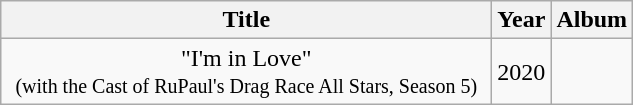<table class="wikitable plainrowheaders" style="text-align:center;">
<tr>
<th style="width:20em;">Title</th>
<th>Year</th>
<th>Album</th>
</tr>
<tr>
<td>"I'm in Love"<br><small>(with the Cast of RuPaul's Drag Race All Stars, Season 5)</small></td>
<td>2020</td>
<td></td>
</tr>
</table>
